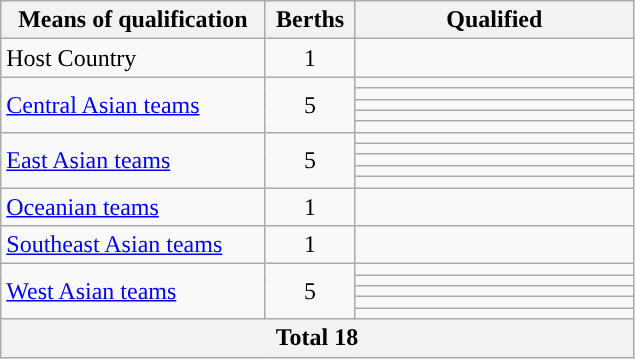<table class="wikitable">
<tr>
<th style="margin:0; width:38%;">Means of qualification</th>
<th style="margin:0; width:13%;">Berths</th>
<th style="margin:0; width:40%;">Qualified</th>
</tr>
<tr>
<td>Host Country</td>
<td style="text-align:center;">1</td>
<td></td>
</tr>
<tr>
<td rowspan=5><a href='#'>Central Asian teams</a></td>
<td rowspan=5 style="text-align:center;">5</td>
<td></td>
</tr>
<tr>
<td></td>
</tr>
<tr>
<td></td>
</tr>
<tr>
<td><s></s></td>
</tr>
<tr>
<td></td>
</tr>
<tr>
<td rowspan=5><a href='#'>East Asian teams</a></td>
<td rowspan=5 style="text-align:center;">5</td>
<td></td>
</tr>
<tr>
<td></td>
</tr>
<tr>
<td></td>
</tr>
<tr>
<td></td>
</tr>
<tr>
<td></td>
</tr>
<tr>
<td rowspan=1><a href='#'>Oceanian teams</a></td>
<td rowspan=1 style="text-align:center;">1</td>
<td></td>
</tr>
<tr>
<td rowspan=1><a href='#'>Southeast Asian teams</a></td>
<td rowspan=1 style="text-align:center;">1</td>
<td></td>
</tr>
<tr>
<td rowspan=5><a href='#'>West Asian teams</a></td>
<td rowspan=5 style="text-align:center;">5</td>
<td></td>
</tr>
<tr>
<td></td>
</tr>
<tr>
<td></td>
</tr>
<tr>
<td></td>
</tr>
<tr>
<td></td>
</tr>
<tr>
<th colspan=4>Total 18</th>
</tr>
</table>
